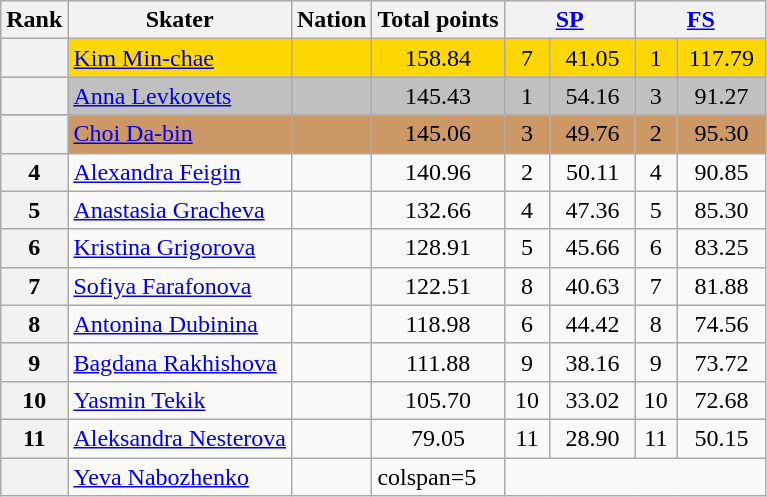<table class="wikitable sortable" style="text-align:left">
<tr>
<th scope="col">Rank</th>
<th scope="col">Skater</th>
<th scope="col">Nation</th>
<th scope="col">Total points</th>
<th scope="col" colspan="2" width="80px"><a href='#'>SP</a></th>
<th scope="col" colspan="2" width="80px"><a href='#'>FS</a></th>
</tr>
<tr bgcolor="gold">
<th scope="row"></th>
<td><a href='#'>Kim Min-chae</a></td>
<td></td>
<td align="center">158.84</td>
<td align="center">7</td>
<td align="center">41.05</td>
<td align="center">1</td>
<td align="center">117.79</td>
</tr>
<tr bgcolor="silver">
<th scope="row"></th>
<td><a href='#'>Anna Levkovets</a></td>
<td></td>
<td align="center">145.43</td>
<td align="center">1</td>
<td align="center">54.16</td>
<td align="center">3</td>
<td align="center">91.27</td>
</tr>
<tr bgcolor="cc9966">
<th scope="row"></th>
<td><a href='#'>Choi Da-bin</a></td>
<td></td>
<td align="center">145.06</td>
<td align="center">3</td>
<td align="center">49.76</td>
<td align="center">2</td>
<td align="center">95.30</td>
</tr>
<tr>
<th scope="row">4</th>
<td><a href='#'>Alexandra Feigin</a></td>
<td></td>
<td align="center">140.96</td>
<td align="center">2</td>
<td align="center">50.11</td>
<td align="center">4</td>
<td align="center">90.85</td>
</tr>
<tr>
<th scope="row">5</th>
<td><a href='#'>Anastasia Gracheva</a></td>
<td></td>
<td align="center">132.66</td>
<td align="center">4</td>
<td align="center">47.36</td>
<td align="center">5</td>
<td align="center">85.30</td>
</tr>
<tr>
<th scope="row">6</th>
<td><a href='#'>Kristina Grigorova</a></td>
<td></td>
<td align="center">128.91</td>
<td align="center">5</td>
<td align="center">45.66</td>
<td align="center">6</td>
<td align="center">83.25</td>
</tr>
<tr>
<th scope="row">7</th>
<td><a href='#'>Sofiya Farafonova</a></td>
<td></td>
<td align="center">122.51</td>
<td align="center">8</td>
<td align="center">40.63</td>
<td align="center">7</td>
<td align="center">81.88</td>
</tr>
<tr>
<th scope="row">8</th>
<td><a href='#'>Antonina Dubinina</a></td>
<td></td>
<td align="center">118.98</td>
<td align="center">6</td>
<td align="center">44.42</td>
<td align="center">8</td>
<td align="center">74.56</td>
</tr>
<tr>
<th scope="row">9</th>
<td><a href='#'>Bagdana Rakhishova</a></td>
<td></td>
<td align="center">111.88</td>
<td align="center">9</td>
<td align="center">38.16</td>
<td align="center">9</td>
<td align="center">73.72</td>
</tr>
<tr>
<th scope="row">10</th>
<td><a href='#'>Yasmin Tekik</a></td>
<td></td>
<td align="center">105.70</td>
<td align="center">10</td>
<td align="center">33.02</td>
<td align="center">10</td>
<td align="center">72.68</td>
</tr>
<tr>
<th scope="row">11</th>
<td><a href='#'>Aleksandra Nesterova</a></td>
<td></td>
<td align="center">79.05</td>
<td align="center">11</td>
<td align="center">28.90</td>
<td align="center">11</td>
<td align="center">50.15</td>
</tr>
<tr>
<th scope="row"></th>
<td><a href='#'>Yeva Nabozhenko</a></td>
<td></td>
<td>colspan=5 </td>
</tr>
</table>
